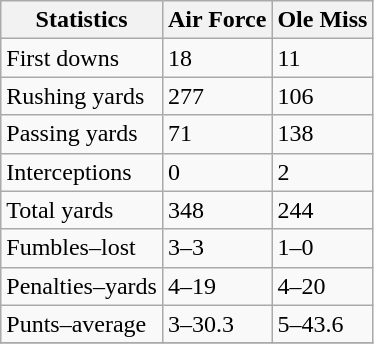<table class="wikitable">
<tr>
<th>Statistics</th>
<th>Air Force</th>
<th>Ole Miss</th>
</tr>
<tr>
<td>First downs</td>
<td>18</td>
<td>11</td>
</tr>
<tr>
<td>Rushing yards</td>
<td>277</td>
<td>106</td>
</tr>
<tr>
<td>Passing yards</td>
<td>71</td>
<td>138</td>
</tr>
<tr>
<td>Interceptions</td>
<td>0</td>
<td>2</td>
</tr>
<tr>
<td>Total yards</td>
<td>348</td>
<td>244</td>
</tr>
<tr>
<td>Fumbles–lost</td>
<td>3–3</td>
<td>1–0</td>
</tr>
<tr>
<td>Penalties–yards</td>
<td>4–19</td>
<td>4–20</td>
</tr>
<tr>
<td>Punts–average</td>
<td>3–30.3</td>
<td>5–43.6</td>
</tr>
<tr>
</tr>
</table>
